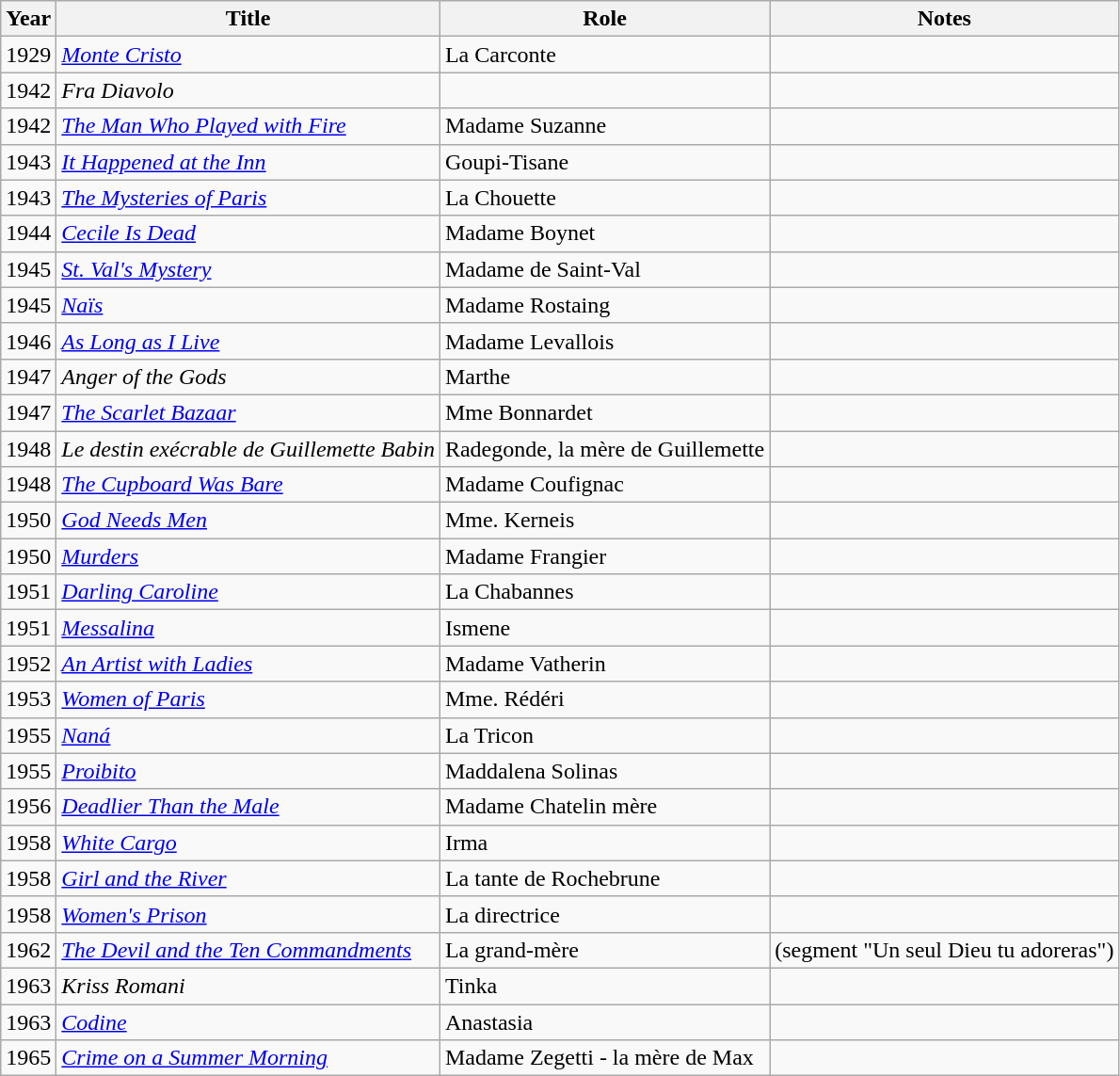<table class="wikitable sortable">
<tr>
<th>Year</th>
<th>Title</th>
<th>Role</th>
<th>Notes</th>
</tr>
<tr>
<td>1929</td>
<td><em><a href='#'>Monte Cristo</a></em></td>
<td>La Carconte</td>
<td></td>
</tr>
<tr>
<td>1942</td>
<td><em>Fra Diavolo</em></td>
<td></td>
<td></td>
</tr>
<tr>
<td>1942</td>
<td><em><a href='#'>The Man Who Played with Fire</a></em></td>
<td>Madame Suzanne</td>
<td></td>
</tr>
<tr>
<td>1943</td>
<td><em><a href='#'>It Happened at the Inn</a></em></td>
<td>Goupi-Tisane</td>
<td></td>
</tr>
<tr>
<td>1943</td>
<td><em><a href='#'>The Mysteries of Paris</a></em></td>
<td>La Chouette</td>
<td></td>
</tr>
<tr>
<td>1944</td>
<td><em><a href='#'>Cecile Is Dead</a></em></td>
<td>Madame Boynet</td>
<td></td>
</tr>
<tr>
<td>1945</td>
<td><em><a href='#'>St. Val's Mystery</a></em></td>
<td>Madame de Saint-Val</td>
<td></td>
</tr>
<tr>
<td>1945</td>
<td><em><a href='#'>Naïs</a></em></td>
<td>Madame Rostaing</td>
<td></td>
</tr>
<tr>
<td>1946</td>
<td><em><a href='#'>As Long as I Live</a></em></td>
<td>Madame Levallois</td>
<td></td>
</tr>
<tr>
<td>1947</td>
<td><em>Anger of the Gods</em></td>
<td>Marthe</td>
<td></td>
</tr>
<tr>
<td>1947</td>
<td><em><a href='#'>The Scarlet Bazaar</a></em></td>
<td>Mme Bonnardet</td>
<td></td>
</tr>
<tr>
<td>1948</td>
<td><em>Le destin exécrable de Guillemette Babin</em></td>
<td>Radegonde, la mère de Guillemette</td>
<td></td>
</tr>
<tr>
<td>1948</td>
<td><em><a href='#'>The Cupboard Was Bare</a></em></td>
<td>Madame Coufignac</td>
<td></td>
</tr>
<tr>
<td>1950</td>
<td><em><a href='#'>God Needs Men</a></em></td>
<td>Mme. Kerneis</td>
<td></td>
</tr>
<tr>
<td>1950</td>
<td><em><a href='#'>Murders</a></em></td>
<td>Madame Frangier</td>
<td></td>
</tr>
<tr>
<td>1951</td>
<td><em><a href='#'>Darling Caroline</a></em></td>
<td>La Chabannes</td>
<td></td>
</tr>
<tr>
<td>1951</td>
<td><em><a href='#'>Messalina</a></em></td>
<td>Ismene</td>
<td></td>
</tr>
<tr>
<td>1952</td>
<td><em><a href='#'>An Artist with Ladies</a></em></td>
<td>Madame Vatherin</td>
<td></td>
</tr>
<tr>
<td>1953</td>
<td><em><a href='#'>Women of Paris</a></em></td>
<td>Mme. Rédéri</td>
<td></td>
</tr>
<tr>
<td>1955</td>
<td><em><a href='#'>Naná</a></em></td>
<td>La Tricon</td>
<td></td>
</tr>
<tr>
<td>1955</td>
<td><em><a href='#'>Proibito</a></em></td>
<td>Maddalena Solinas</td>
<td></td>
</tr>
<tr>
<td>1956</td>
<td><em><a href='#'>Deadlier Than the Male</a></em></td>
<td>Madame Chatelin mère</td>
<td></td>
</tr>
<tr>
<td>1958</td>
<td><em><a href='#'>White Cargo</a></em></td>
<td>Irma</td>
<td></td>
</tr>
<tr>
<td>1958</td>
<td><em><a href='#'>Girl and the River</a></em></td>
<td>La tante de Rochebrune</td>
<td></td>
</tr>
<tr>
<td>1958</td>
<td><em><a href='#'>Women's Prison</a></em></td>
<td>La directrice</td>
<td></td>
</tr>
<tr>
<td>1962</td>
<td><em><a href='#'>The Devil and the Ten Commandments</a></em></td>
<td>La grand-mère</td>
<td>(segment "Un seul Dieu tu adoreras")</td>
</tr>
<tr>
<td>1963</td>
<td><em>Kriss Romani</em></td>
<td>Tinka</td>
<td></td>
</tr>
<tr>
<td>1963</td>
<td><em><a href='#'>Codine</a></em></td>
<td>Anastasia</td>
<td></td>
</tr>
<tr>
<td>1965</td>
<td><em><a href='#'>Crime on a Summer Morning</a></em></td>
<td>Madame Zegetti - la mère de Max</td>
<td></td>
</tr>
</table>
